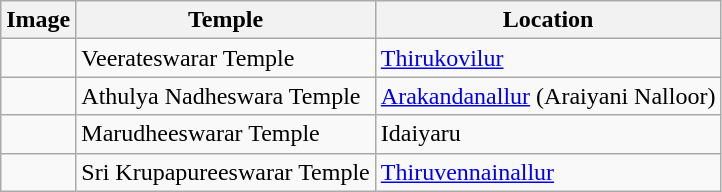<table class="wikitable">
<tr>
<th>Image</th>
<th>Temple</th>
<th>Location</th>
</tr>
<tr>
<td></td>
<td>Veerateswarar Temple</td>
<td><a href='#'>Thirukovilur</a></td>
</tr>
<tr>
<td></td>
<td>Athulya Nadheswara Temple</td>
<td><a href='#'>Arakandanallur</a> (Araiyani Nalloor)</td>
</tr>
<tr>
<td></td>
<td>Marudheeswarar Temple</td>
<td>Idaiyaru</td>
</tr>
<tr>
<td></td>
<td>Sri Krupapureeswarar Temple</td>
<td><a href='#'>Thiruvennainallur</a></td>
</tr>
</table>
